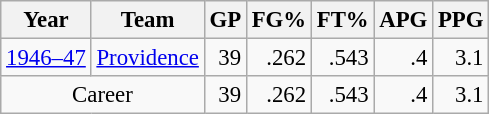<table class="wikitable sortable" style="font-size:95%; text-align:right;">
<tr>
<th>Year</th>
<th>Team</th>
<th>GP</th>
<th>FG%</th>
<th>FT%</th>
<th>APG</th>
<th>PPG</th>
</tr>
<tr>
<td style="text-align:left;"><a href='#'>1946–47</a></td>
<td style="text-align:left;"><a href='#'>Providence</a></td>
<td>39</td>
<td>.262</td>
<td>.543</td>
<td>.4</td>
<td>3.1</td>
</tr>
<tr>
<td style="text-align:center;" colspan="2">Career</td>
<td>39</td>
<td>.262</td>
<td>.543</td>
<td>.4</td>
<td>3.1</td>
</tr>
</table>
